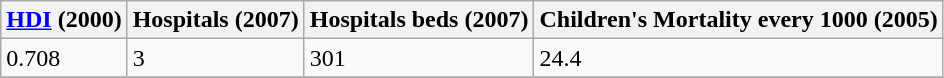<table class="wikitable" border="1">
<tr>
<th><a href='#'>HDI</a> (2000)</th>
<th>Hospitals (2007)</th>
<th>Hospitals beds (2007)</th>
<th>Children's Mortality every 1000 (2005)</th>
</tr>
<tr>
<td>0.708</td>
<td>3</td>
<td>301</td>
<td>24.4</td>
</tr>
<tr>
</tr>
</table>
